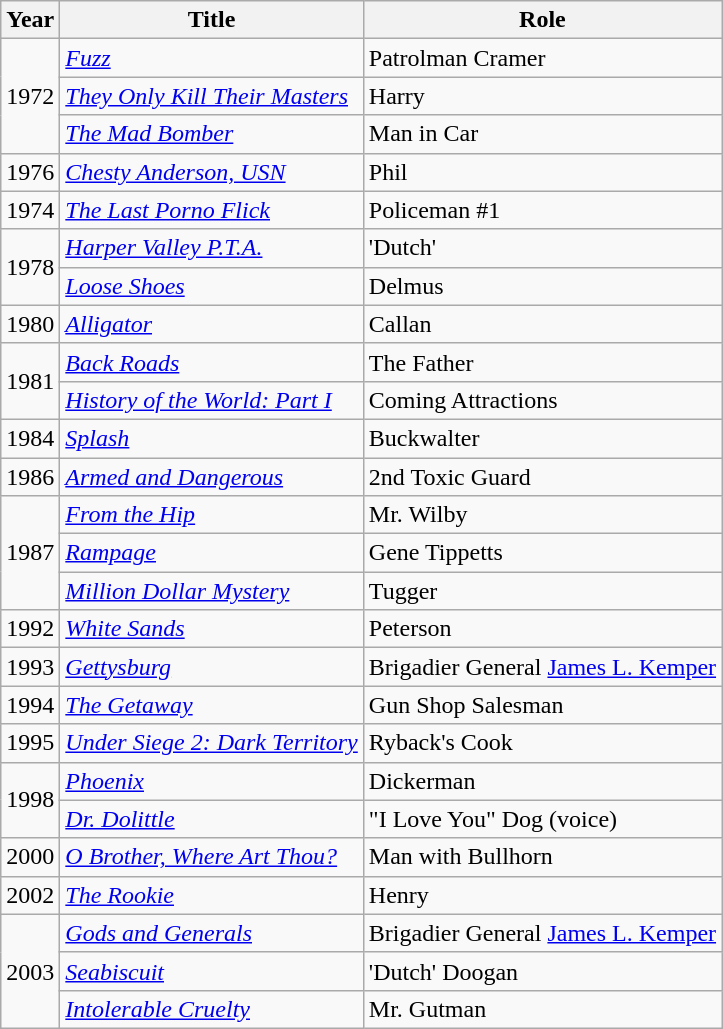<table class="wikitable">
<tr>
<th>Year</th>
<th>Title</th>
<th>Role</th>
</tr>
<tr>
<td rowspan="3">1972</td>
<td><em><a href='#'>Fuzz</a></em></td>
<td>Patrolman Cramer</td>
</tr>
<tr>
<td><em><a href='#'>They Only Kill Their Masters</a></em></td>
<td>Harry</td>
</tr>
<tr>
<td><em><a href='#'>The Mad Bomber</a></em></td>
<td>Man in Car</td>
</tr>
<tr>
<td>1976</td>
<td><em><a href='#'>Chesty Anderson, USN</a></em></td>
<td>Phil</td>
</tr>
<tr>
<td>1974</td>
<td><em><a href='#'>The Last Porno Flick</a></em></td>
<td>Policeman #1</td>
</tr>
<tr>
<td rowspan="2">1978</td>
<td><em><a href='#'>Harper Valley P.T.A.</a></em></td>
<td>'Dutch'</td>
</tr>
<tr>
<td><em><a href='#'>Loose Shoes</a></em></td>
<td>Delmus</td>
</tr>
<tr>
<td>1980</td>
<td><em><a href='#'>Alligator</a></em></td>
<td>Callan</td>
</tr>
<tr>
<td rowspan="2">1981</td>
<td><em><a href='#'>Back Roads</a></em></td>
<td>The Father</td>
</tr>
<tr>
<td><em><a href='#'>History of the World: Part I</a></em></td>
<td>Coming Attractions</td>
</tr>
<tr>
<td>1984</td>
<td><em><a href='#'>Splash</a></em></td>
<td>Buckwalter</td>
</tr>
<tr>
<td>1986</td>
<td><em><a href='#'>Armed and Dangerous</a></em></td>
<td>2nd Toxic Guard</td>
</tr>
<tr>
<td rowspan="3">1987</td>
<td><em><a href='#'>From the Hip</a></em></td>
<td>Mr. Wilby</td>
</tr>
<tr>
<td><em><a href='#'>Rampage</a></em></td>
<td>Gene Tippetts</td>
</tr>
<tr>
<td><em><a href='#'>Million Dollar Mystery</a></em></td>
<td>Tugger</td>
</tr>
<tr>
<td>1992</td>
<td><em><a href='#'>White Sands</a></em></td>
<td>Peterson</td>
</tr>
<tr>
<td>1993</td>
<td><em><a href='#'>Gettysburg</a></em></td>
<td>Brigadier General <a href='#'>James L. Kemper</a></td>
</tr>
<tr>
<td>1994</td>
<td><em><a href='#'>The Getaway</a></em></td>
<td>Gun Shop Salesman</td>
</tr>
<tr>
<td>1995</td>
<td><em><a href='#'>Under Siege 2: Dark Territory</a></em></td>
<td>Ryback's Cook</td>
</tr>
<tr>
<td rowspan="2">1998</td>
<td><em><a href='#'>Phoenix</a></em></td>
<td>Dickerman</td>
</tr>
<tr>
<td><em><a href='#'>Dr. Dolittle</a></em></td>
<td>"I Love You" Dog (voice)</td>
</tr>
<tr>
<td>2000</td>
<td><em><a href='#'>O Brother, Where Art Thou?</a></em></td>
<td>Man with Bullhorn</td>
</tr>
<tr>
<td>2002</td>
<td><em><a href='#'>The Rookie</a></em></td>
<td>Henry</td>
</tr>
<tr>
<td rowspan="3">2003</td>
<td><em><a href='#'>Gods and Generals</a></em></td>
<td>Brigadier General <a href='#'>James L. Kemper</a></td>
</tr>
<tr>
<td><em><a href='#'>Seabiscuit</a></em></td>
<td>'Dutch' Doogan</td>
</tr>
<tr>
<td><em><a href='#'>Intolerable Cruelty</a></em></td>
<td>Mr. Gutman</td>
</tr>
</table>
